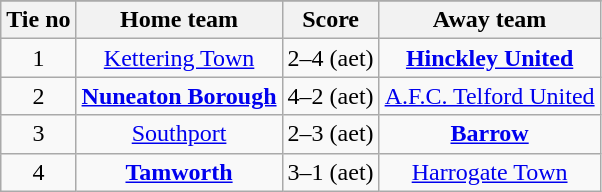<table border=0 cellpadding=0 cellspacing=0>
<tr>
<td valign="top"><br><table class="wikitable" style="text-align: center">
<tr>
</tr>
<tr>
<th>Tie no</th>
<th>Home team</th>
<th>Score</th>
<th>Away team</th>
</tr>
<tr>
<td>1</td>
<td><a href='#'>Kettering Town</a></td>
<td>2–4 (aet)</td>
<td><strong><a href='#'>Hinckley United</a></strong></td>
</tr>
<tr>
<td>2</td>
<td><strong><a href='#'>Nuneaton Borough</a></strong></td>
<td>4–2 (aet)</td>
<td><a href='#'>A.F.C. Telford United</a></td>
</tr>
<tr>
<td>3</td>
<td><a href='#'>Southport</a></td>
<td>2–3 (aet)</td>
<td><strong><a href='#'>Barrow</a></strong></td>
</tr>
<tr>
<td>4</td>
<td><strong><a href='#'>Tamworth</a></strong></td>
<td>3–1 (aet)</td>
<td><a href='#'>Harrogate Town</a></td>
</tr>
</table>
</td>
</tr>
</table>
